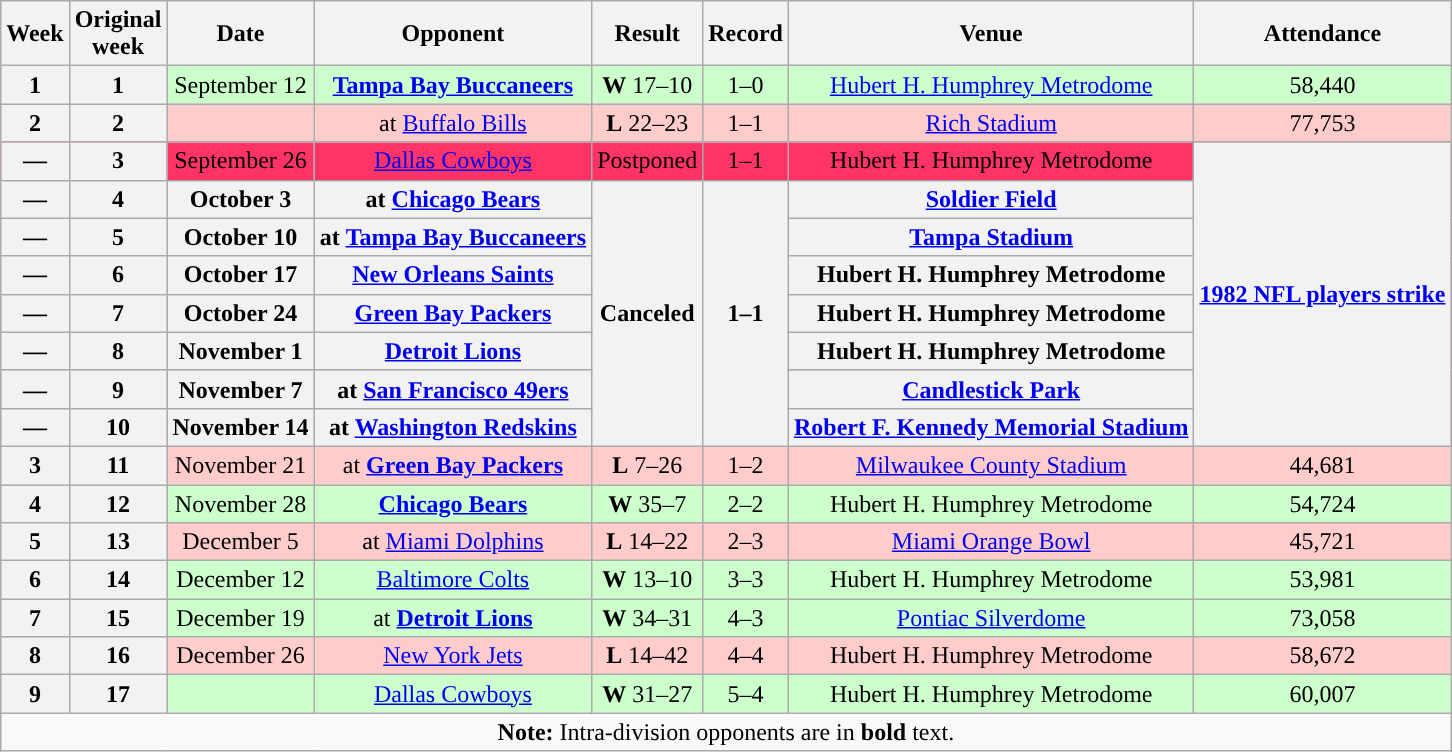<table class="wikitable" style="text-align:center">
<tr>
<th>Week</th>
<th>Original<br>week</th>
<th>Date</th>
<th>Opponent</th>
<th>Result</th>
<th>Record</th>
<th>Venue</th>
<th>Attendance</th>
</tr>
<tr style="background:#cfc">
<th>1</th>
<th>1</th>
<td>September 12</td>
<td><strong><a href='#'>Tampa Bay Buccaneers</a></strong></td>
<td><strong>W</strong> 17–10</td>
<td>1–0</td>
<td><a href='#'>Hubert H. Humphrey Metrodome</a></td>
<td>58,440</td>
</tr>
<tr style="background:#fcc">
<th>2</th>
<th>2</th>
<td></td>
<td>at <a href='#'>Buffalo Bills</a></td>
<td><strong>L</strong> 22–23</td>
<td>1–1</td>
<td><a href='#'>Rich Stadium</a></td>
<td>77,753</td>
</tr>
<tr style="background:#F36;">
<th>—</th>
<th>3</th>
<td>September 26</td>
<td><a href='#'>Dallas Cowboys</a></td>
<td>Postponed</td>
<td>1–1</td>
<td>Hubert H. Humphrey Metrodome</td>
<th rowspan="8"><a href='#'>1982 NFL players strike</a></th>
</tr>
<tr>
<th>—</th>
<th>4</th>
<th>October 3</th>
<th>at <strong><a href='#'>Chicago Bears</a></strong></th>
<th rowspan="7">Canceled</th>
<th rowspan="7">1–1</th>
<th><a href='#'>Soldier Field</a></th>
</tr>
<tr>
<th>—</th>
<th>5</th>
<th>October 10</th>
<th>at <strong><a href='#'>Tampa Bay Buccaneers</a></strong></th>
<th><a href='#'>Tampa Stadium</a></th>
</tr>
<tr>
<th>—</th>
<th>6</th>
<th>October 17</th>
<th><a href='#'>New Orleans Saints</a></th>
<th>Hubert H. Humphrey Metrodome</th>
</tr>
<tr style="background:#bababa">
<th>—</th>
<th>7</th>
<th>October 24</th>
<th><strong><a href='#'>Green Bay Packers</a></strong></th>
<th>Hubert H. Humphrey Metrodome</th>
</tr>
<tr>
<th>—</th>
<th>8</th>
<th>November 1</th>
<th><strong><a href='#'>Detroit Lions</a></strong></th>
<th>Hubert H. Humphrey Metrodome</th>
</tr>
<tr style="background:#bababa">
<th>—</th>
<th>9</th>
<th>November 7</th>
<th>at <a href='#'>San Francisco 49ers</a></th>
<th><a href='#'>Candlestick Park</a></th>
</tr>
<tr style="background:#bababa">
<th>—</th>
<th>10</th>
<th>November 14</th>
<th>at <a href='#'>Washington Redskins</a></th>
<th><a href='#'>Robert F. Kennedy Memorial Stadium</a></th>
</tr>
<tr style="background:#fcc">
<th>3</th>
<th>11</th>
<td>November 21</td>
<td>at <strong><a href='#'>Green Bay Packers</a></strong></td>
<td><strong>L</strong> 7–26</td>
<td>1–2</td>
<td><a href='#'>Milwaukee County Stadium</a></td>
<td>44,681</td>
</tr>
<tr style="background:#cfc">
<th>4</th>
<th>12</th>
<td>November 28</td>
<td><strong><a href='#'>Chicago Bears</a></strong></td>
<td><strong>W</strong> 35–7</td>
<td>2–2</td>
<td>Hubert H. Humphrey Metrodome</td>
<td>54,724</td>
</tr>
<tr style="background:#fcc">
<th>5</th>
<th>13</th>
<td>December 5</td>
<td>at <a href='#'>Miami Dolphins</a></td>
<td><strong>L</strong> 14–22</td>
<td>2–3</td>
<td><a href='#'>Miami Orange Bowl</a></td>
<td>45,721</td>
</tr>
<tr style="background:#cfc">
<th>6</th>
<th>14</th>
<td>December 12</td>
<td><a href='#'>Baltimore Colts</a></td>
<td><strong>W</strong> 13–10</td>
<td>3–3</td>
<td>Hubert H. Humphrey Metrodome</td>
<td>53,981</td>
</tr>
<tr style="background:#cfc">
<th>7</th>
<th>15</th>
<td>December 19</td>
<td>at <strong><a href='#'>Detroit Lions</a></strong></td>
<td><strong>W</strong> 34–31</td>
<td>4–3</td>
<td><a href='#'>Pontiac Silverdome</a></td>
<td>73,058</td>
</tr>
<tr style="background:#fcc">
<th>8</th>
<th>16</th>
<td>December 26</td>
<td><a href='#'>New York Jets</a></td>
<td><strong>L</strong> 14–42</td>
<td>4–4</td>
<td>Hubert H. Humphrey Metrodome</td>
<td>58,672</td>
</tr>
<tr style="background:#cfc">
<th>9</th>
<th>17</th>
<td></td>
<td><a href='#'>Dallas Cowboys</a></td>
<td><strong>W</strong> 31–27</td>
<td>5–4</td>
<td>Hubert H. Humphrey Metrodome</td>
<td>60,007</td>
</tr>
<tr>
<td colspan="8"><strong>Note:</strong> Intra-division opponents are in <strong>bold</strong> text.</td>
</tr>
</table>
